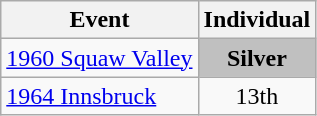<table class="wikitable" style="text-align: center;">
<tr ">
<th>Event</th>
<th style="width:70px;">Individual</th>
</tr>
<tr>
<td align=left> <a href='#'>1960 Squaw Valley</a></td>
<td style="background:silver;"><strong>Silver</strong></td>
</tr>
<tr>
<td align=left> <a href='#'>1964 Innsbruck</a></td>
<td>13th</td>
</tr>
</table>
